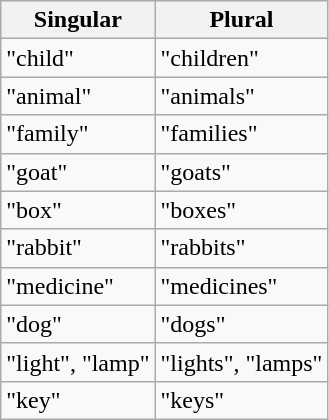<table class="wikitable">
<tr>
<th>Singular</th>
<th>Plural</th>
</tr>
<tr>
<td> "child"</td>
<td> "children"</td>
</tr>
<tr>
<td> "animal"</td>
<td> "animals"</td>
</tr>
<tr>
<td> "family"</td>
<td> "families"</td>
</tr>
<tr>
<td> "goat"</td>
<td> "goats"</td>
</tr>
<tr>
<td> "box"</td>
<td> "boxes"</td>
</tr>
<tr>
<td> "rabbit"</td>
<td> "rabbits"</td>
</tr>
<tr>
<td> "medicine"</td>
<td> "medicines"</td>
</tr>
<tr>
<td> "dog"</td>
<td> "dogs"</td>
</tr>
<tr>
<td> "light", "lamp"</td>
<td> "lights", "lamps"</td>
</tr>
<tr>
<td> "key"</td>
<td> "keys"</td>
</tr>
</table>
